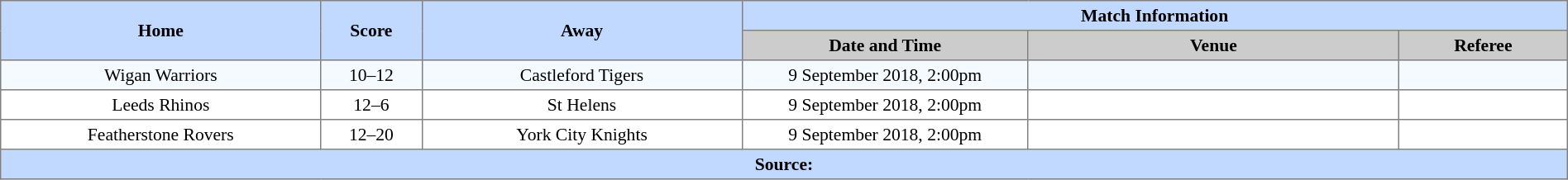<table border=1 style="border-collapse:collapse; font-size:90%; text-align:center;" cellpadding=3 cellspacing=0 width=100%>
<tr bgcolor=#C1D8FF>
<th rowspan=2 width=19%>Home</th>
<th rowspan=2 width=6%>Score</th>
<th rowspan=2 width=19%>Away</th>
<th colspan=3>Match Information</th>
</tr>
<tr bgcolor=#CCCCCC>
<th width=17%>Date and Time</th>
<th width=22%>Venue</th>
<th width=10%>Referee</th>
</tr>
<tr bgcolor=#F5FAFF>
<td> Wigan Warriors</td>
<td>10–12</td>
<td> Castleford Tigers</td>
<td>9 September 2018, 2:00pm</td>
<td></td>
<td></td>
</tr>
<tr>
<td> Leeds Rhinos</td>
<td>12–6</td>
<td> St Helens</td>
<td>9 September 2018, 2:00pm</td>
<td></td>
<td></td>
</tr>
<tr>
<td> Featherstone Rovers</td>
<td>12–20</td>
<td> York City Knights</td>
<td>9 September 2018, 2:00pm</td>
<td></td>
<td></td>
</tr>
<tr style="background:#c1d8ff;">
<th colspan=6>Source:</th>
</tr>
</table>
